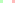<table>
<tr>
<td bgcolor="bbffbb"></td>
<td></td>
<td bgcolor="ffbbbb"></td>
</tr>
</table>
